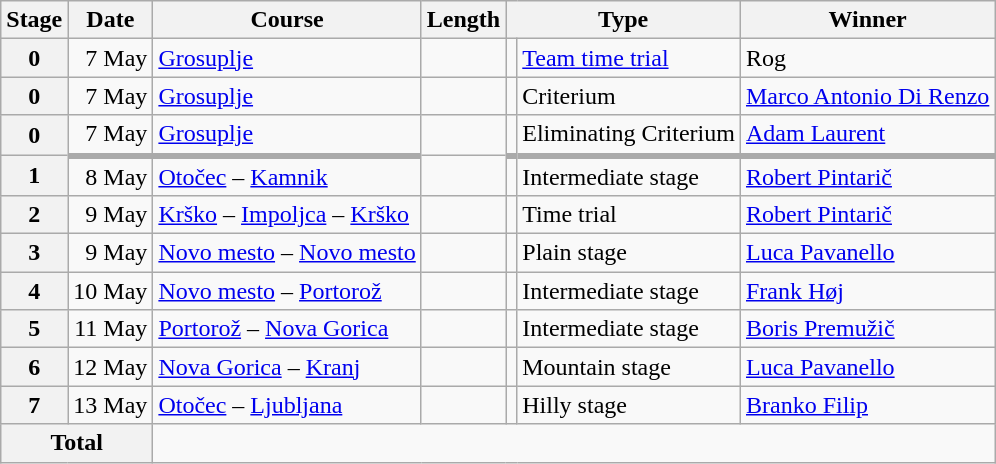<table class="wikitable">
<tr>
<th>Stage</th>
<th>Date</th>
<th>Course</th>
<th>Length</th>
<th colspan="2">Type</th>
<th>Winner</th>
</tr>
<tr>
<th style="text-align:center"><span>0</span></th>
<td align=right>7 May</td>
<td><a href='#'>Grosuplje</a></td>
<td style="text-align:center;"></td>
<td></td>
<td><a href='#'>Team time trial</a></td>
<td> Rog</td>
</tr>
<tr>
<th style="text-align:center"><span>0</span></th>
<td align=right>7 May</td>
<td><a href='#'>Grosuplje</a></td>
<td style="text-align:center;"></td>
<td></td>
<td>Criterium</td>
<td> <a href='#'>Marco Antonio Di Renzo</a></td>
</tr>
<tr>
<th style="text-align:center"><span>0</span></th>
<td align=right>7 May</td>
<td><a href='#'>Grosuplje</a></td>
<td style="text-align:center;"></td>
<td></td>
<td>Eliminating Criterium</td>
<td> <a href='#'>Adam Laurent</a></td>
</tr>
<tr>
<th style="text-align:center" style="border-top-width:4px">1</th>
<td align=right style="border-top-width:4px">8 May</td>
<td style="border-top-width:4px"><a href='#'>Otočec</a> – <a href='#'>Kamnik</a></td>
<td style="text-align:center;" style="border-top-width:4px"></td>
<td style="border-top-width:4px"></td>
<td style="border-top-width:4px">Intermediate stage</td>
<td style="border-top-width:4px"> <a href='#'>Robert Pintarič</a></td>
</tr>
<tr>
<th style="text-align:center">2</th>
<td align=right>9 May</td>
<td><a href='#'>Krško</a> – <a href='#'>Impoljca</a> – <a href='#'>Krško</a></td>
<td style="text-align:center;"></td>
<td></td>
<td>Time trial</td>
<td> <a href='#'>Robert Pintarič</a></td>
</tr>
<tr>
<th style="text-align:center">3</th>
<td align=right>9 May</td>
<td><a href='#'>Novo mesto</a> – <a href='#'>Novo mesto</a></td>
<td style="text-align:center;"></td>
<td></td>
<td>Plain stage</td>
<td> <a href='#'>Luca Pavanello</a></td>
</tr>
<tr>
<th style="text-align:center">4</th>
<td align=right>10 May</td>
<td><a href='#'>Novo mesto</a> – <a href='#'>Portorož</a></td>
<td style="text-align:center;"></td>
<td></td>
<td>Intermediate stage</td>
<td> <a href='#'>Frank Høj</a></td>
</tr>
<tr>
<th style="text-align:center">5</th>
<td align=right>11 May</td>
<td><a href='#'>Portorož</a> – <a href='#'>Nova Gorica</a></td>
<td style="text-align:center;"></td>
<td></td>
<td>Intermediate stage</td>
<td> <a href='#'>Boris Premužič</a></td>
</tr>
<tr>
<th style="text-align:center">6</th>
<td align=right>12 May</td>
<td><a href='#'>Nova Gorica</a> – <a href='#'>Kranj</a></td>
<td style="text-align:center;"></td>
<td></td>
<td>Mountain stage</td>
<td> <a href='#'>Luca Pavanello</a></td>
</tr>
<tr>
<th style="text-align:center">7</th>
<td align=right>13 May</td>
<td><a href='#'>Otočec</a> – <a href='#'>Ljubljana</a></td>
<td style="text-align:center;"></td>
<td></td>
<td>Hilly stage</td>
<td> <a href='#'>Branko Filip</a></td>
</tr>
<tr>
<th colspan="2">Total</th>
<td colspan="6" style="text-align:center;"></td>
</tr>
</table>
